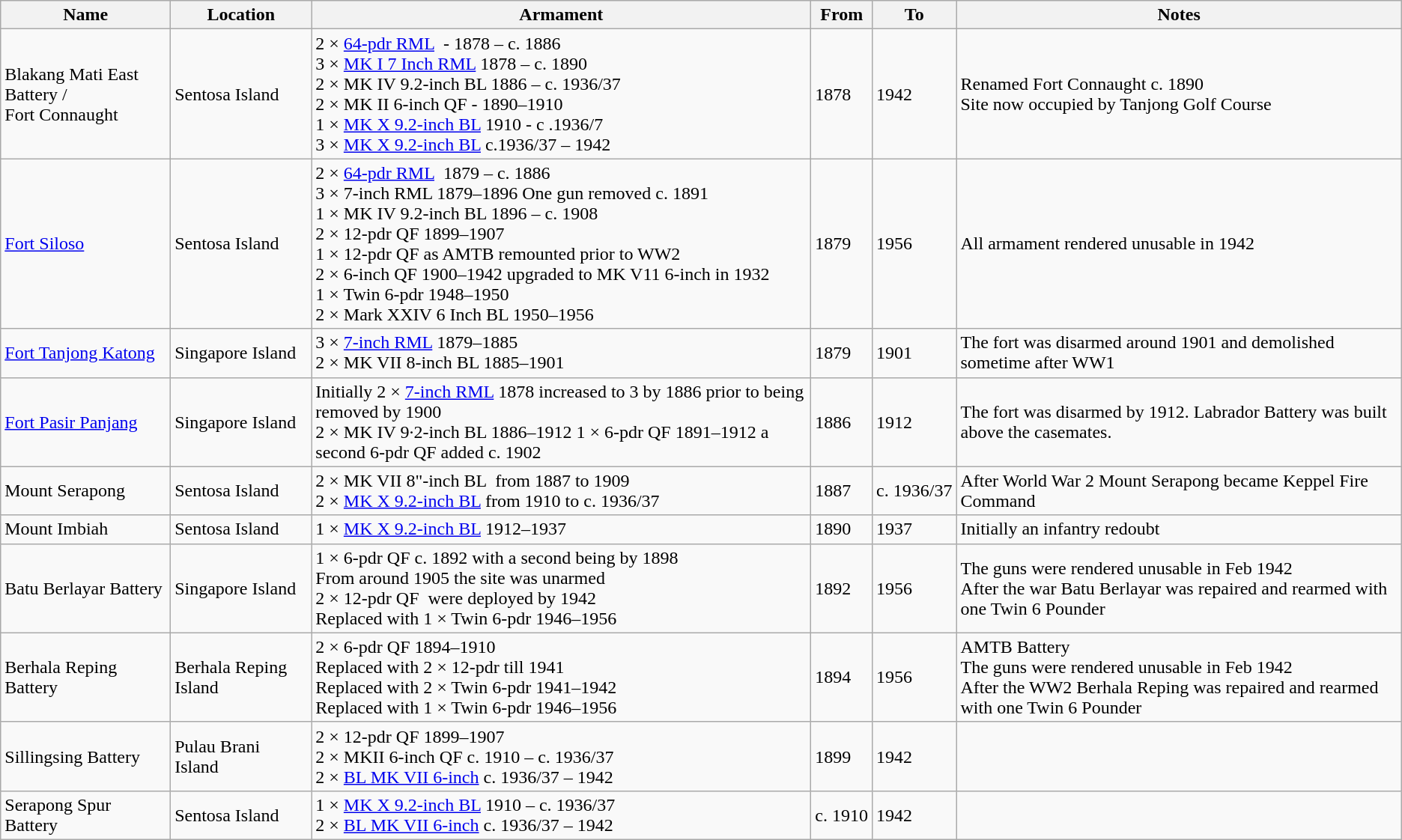<table class="wikitable">
<tr>
<th>Name</th>
<th>Location</th>
<th>Armament</th>
<th>From</th>
<th>To</th>
<th>Notes</th>
</tr>
<tr>
<td>Blakang Mati East Battery /<br>Fort Connaught</td>
<td>Sentosa Island<br></td>
<td>2 × <a href='#'>64-pdr RML</a>  - 1878 – c. 1886<br>3 × <a href='#'>MK I 7 Inch RML</a> 1878 – c. 1890<br>2 × MK IV 9.2-inch BL 1886 – c. 1936/37<br>2 × MK II 6-inch QF - 1890–1910<br>1 × <a href='#'>MK X 9.2-inch BL</a> 1910 - c .1936/7<br>3 × <a href='#'>MK X 9.2-inch BL</a> c.1936/37 – 1942</td>
<td>1878</td>
<td>1942</td>
<td>Renamed Fort Connaught c. 1890<br>Site now occupied by Tanjong Golf Course</td>
</tr>
<tr>
<td><a href='#'>Fort Siloso</a></td>
<td>Sentosa Island<br></td>
<td>2 × <a href='#'>64-pdr RML</a>  1879 – c. 1886<br>3 × 7-inch RML 1879–1896 One gun removed c. 1891<br>1 × MK IV 9.2-inch BL 1896 – c. 1908<br>2 × 12-pdr QF 1899–1907<br>1 × 12-pdr QF as AMTB remounted prior to WW2<br>2 × 6-inch QF 1900–1942 upgraded to MK V11 6-inch in 1932<br>1 × Twin 6-pdr 1948–1950<br>2 × Mark XXIV 6 Inch BL 1950–1956</td>
<td>1879</td>
<td>1956</td>
<td>All armament rendered unusable in 1942</td>
</tr>
<tr>
<td><a href='#'>Fort Tanjong Katong</a></td>
<td>Singapore Island<br></td>
<td>3 × <a href='#'>7-inch RML</a> 1879–1885<br>2 × MK VII 8-inch BL 1885–1901</td>
<td>1879</td>
<td>1901</td>
<td>The fort was disarmed around 1901 and demolished sometime after WW1</td>
</tr>
<tr>
<td><a href='#'>Fort Pasir Panjang</a></td>
<td>Singapore Island<br></td>
<td>Initially 2 × <a href='#'>7-inch RML</a> 1878 increased to 3 by 1886 prior to being removed by 1900<br>2 × MK IV 9·2-inch BL 1886–1912 1 × 6-pdr QF 1891–1912 a second 6-pdr QF added c. 1902</td>
<td>1886</td>
<td>1912</td>
<td>The fort was disarmed by 1912. Labrador Battery was built above the casemates.</td>
</tr>
<tr>
<td>Mount Serapong</td>
<td>Sentosa Island<br></td>
<td>2 × MK VII 8"-inch BL  from 1887 to 1909<br>2 × <a href='#'>MK X 9.2-inch BL</a> from 1910 to c. 1936/37</td>
<td>1887</td>
<td>c. 1936/37</td>
<td>After World War 2 Mount Serapong became Keppel Fire Command</td>
</tr>
<tr>
<td>Mount Imbiah</td>
<td>Sentosa Island<br></td>
<td>1 × <a href='#'>MK X 9.2-inch BL</a> 1912–1937</td>
<td>1890</td>
<td>1937</td>
<td>Initially an infantry redoubt</td>
</tr>
<tr>
<td>Batu Berlayar Battery</td>
<td>Singapore Island<br></td>
<td>1 × 6-pdr QF c. 1892 with a second being by 1898<br>From around 1905 the site was unarmed<br>2 × 12-pdr QF  were deployed by 1942<br>Replaced with 1 × Twin 6-pdr 1946–1956</td>
<td>1892</td>
<td>1956</td>
<td>The guns were rendered unusable in Feb 1942<br>After the war Batu Berlayar was repaired and rearmed with one Twin 6 Pounder</td>
</tr>
<tr>
<td>Berhala Reping Battery</td>
<td>Berhala Reping Island<br></td>
<td>2 × 6-pdr QF 1894–1910<br>Replaced with 2 × 12-pdr till 1941<br>Replaced with 2 × Twin 6-pdr 1941–1942<br>Replaced with 1 × Twin 6-pdr 1946–1956</td>
<td>1894</td>
<td>1956</td>
<td>AMTB Battery<br>The guns were rendered unusable in Feb 1942<br>After the WW2 Berhala Reping was repaired and rearmed with one Twin 6 Pounder</td>
</tr>
<tr>
<td>Sillingsing Battery</td>
<td>Pulau Brani Island<br></td>
<td>2 × 12-pdr QF 1899–1907<br>2 × MKII 6-inch QF c. 1910 – c. 1936/37<br>2 × <a href='#'>BL MK VII 6-inch</a> c. 1936/37 – 1942</td>
<td>1899</td>
<td>1942</td>
<td></td>
</tr>
<tr>
<td>Serapong Spur Battery</td>
<td>Sentosa Island<br></td>
<td>1 × <a href='#'>MK X 9.2-inch BL</a> 1910 – c. 1936/37<br>2 × <a href='#'>BL MK VII 6-inch</a> c. 1936/37 – 1942</td>
<td>c. 1910</td>
<td>1942</td>
<td></td>
</tr>
</table>
